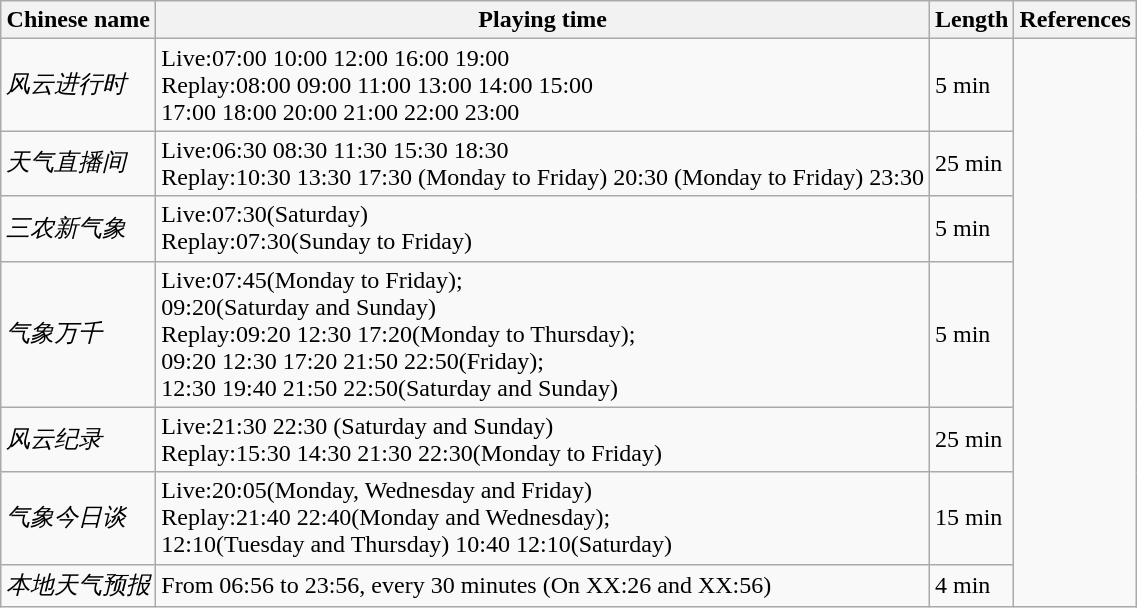<table class="wikitable">
<tr>
<th>Chinese name</th>
<th>Playing time</th>
<th>Length</th>
<th>References</th>
</tr>
<tr>
<td><em>风云进行时</em></td>
<td>Live:07:00 10:00 12:00 16:00 19:00<br>Replay:08:00 09:00 11:00 13:00 14:00 15:00<br>17:00 18:00 20:00 21:00 22:00 23:00</td>
<td>5 min</td>
<td rowspan="7"></td>
</tr>
<tr>
<td><em>天气直播间</em></td>
<td>Live:06:30 08:30 11:30 15:30 18:30<br>Replay:10:30 13:30 17:30 (Monday to Friday) 20:30 (Monday to Friday) 23:30</td>
<td>25 min</td>
</tr>
<tr>
<td><em>三农新气象</em></td>
<td>Live:07:30(Saturday)<br>Replay:07:30(Sunday to Friday)</td>
<td>5 min</td>
</tr>
<tr>
<td><em>气象万千</em></td>
<td>Live:07:45(Monday to Friday);<br>09:20(Saturday and Sunday)<br>Replay:09:20 12:30 17:20(Monday to Thursday);<br>09:20 12:30 17:20 21:50 22:50(Friday);<br>12:30 19:40 21:50 22:50(Saturday and Sunday)</td>
<td>5 min</td>
</tr>
<tr>
<td><em>风云纪录</em></td>
<td>Live:21:30 22:30 (Saturday and Sunday)<br>Replay:15:30 14:30 21:30 22:30(Monday to Friday)</td>
<td>25 min</td>
</tr>
<tr>
<td><em>气象今日谈</em></td>
<td>Live:20:05(Monday, Wednesday and Friday)<br>Replay:21:40 22:40(Monday and Wednesday);<br>12:10(Tuesday and Thursday) 10:40 12:10(Saturday)</td>
<td>15 min</td>
</tr>
<tr>
<td><em>本地天气预报</em></td>
<td>From 06:56 to 23:56, every 30 minutes (On XX:26 and XX:56)</td>
<td>4 min</td>
</tr>
</table>
